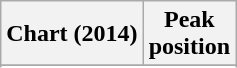<table class="wikitable sortable plainrowheaders" style="text-align:center">
<tr>
<th scope="col">Chart (2014)</th>
<th scope="col">Peak<br> position</th>
</tr>
<tr>
</tr>
<tr>
</tr>
</table>
